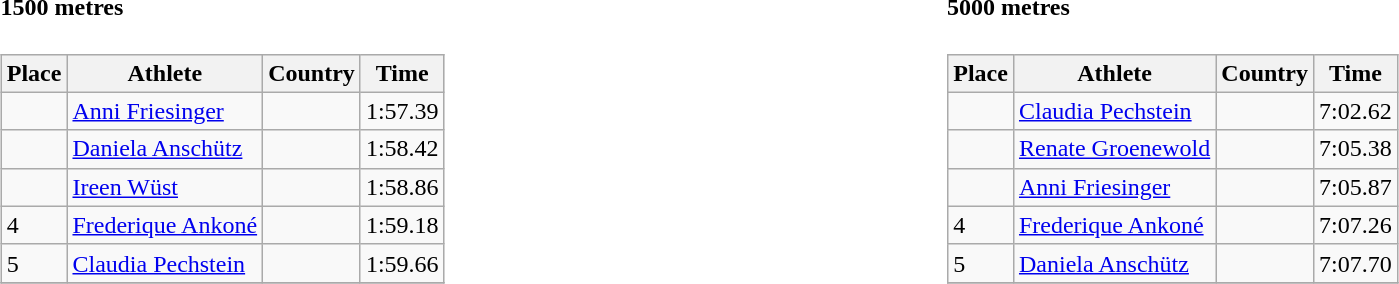<table width=100%>
<tr>
<td width=50% align=left valign=top><br><h4>1500 metres</h4><table class="wikitable" border="1">
<tr>
<th>Place</th>
<th>Athlete</th>
<th>Country</th>
<th>Time</th>
</tr>
<tr>
<td></td>
<td><a href='#'>Anni Friesinger</a></td>
<td></td>
<td>1:57.39</td>
</tr>
<tr>
<td></td>
<td><a href='#'>Daniela Anschütz</a></td>
<td></td>
<td>1:58.42</td>
</tr>
<tr>
<td></td>
<td><a href='#'>Ireen Wüst</a></td>
<td></td>
<td>1:58.86</td>
</tr>
<tr>
<td>4</td>
<td><a href='#'>Frederique Ankoné</a></td>
<td></td>
<td>1:59.18</td>
</tr>
<tr>
<td>5</td>
<td><a href='#'>Claudia Pechstein</a></td>
<td></td>
<td>1:59.66</td>
</tr>
<tr>
</tr>
</table>
</td>
<td width=50% align=left valign=top><br><h4>5000 metres</h4><table class="wikitable" border="1">
<tr>
<th>Place</th>
<th>Athlete</th>
<th>Country</th>
<th>Time</th>
</tr>
<tr>
<td></td>
<td><a href='#'>Claudia Pechstein</a></td>
<td></td>
<td>7:02.62</td>
</tr>
<tr>
<td></td>
<td><a href='#'>Renate Groenewold</a></td>
<td></td>
<td>7:05.38</td>
</tr>
<tr>
<td></td>
<td><a href='#'>Anni Friesinger</a></td>
<td></td>
<td>7:05.87</td>
</tr>
<tr>
<td>4</td>
<td><a href='#'>Frederique Ankoné</a></td>
<td></td>
<td>7:07.26</td>
</tr>
<tr>
<td>5</td>
<td><a href='#'>Daniela Anschütz</a></td>
<td></td>
<td>7:07.70</td>
</tr>
<tr>
</tr>
</table>
</td>
</tr>
</table>
